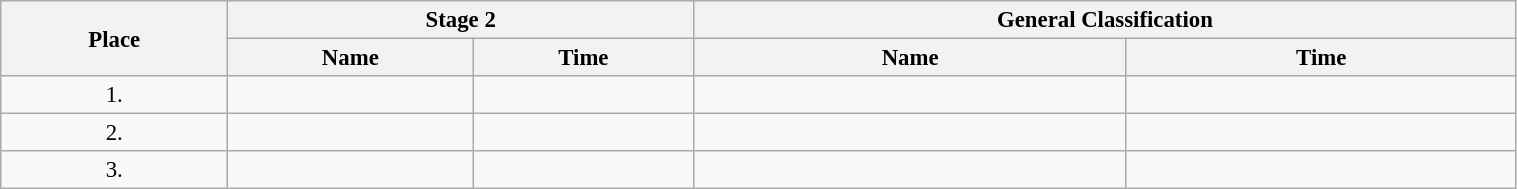<table class="wikitable"  style="font-size:95%; width:80%;">
<tr>
<th rowspan="2">Place</th>
<th colspan="2">Stage 2</th>
<th colspan="2">General Classification</th>
</tr>
<tr>
<th>Name</th>
<th>Time</th>
<th>Name</th>
<th>Time</th>
</tr>
<tr>
<td style="text-align:center;">1.</td>
<td></td>
<td></td>
<td></td>
<td></td>
</tr>
<tr>
<td style="text-align:center;">2.</td>
<td></td>
<td></td>
<td></td>
<td></td>
</tr>
<tr>
<td style="text-align:center;">3.</td>
<td></td>
<td></td>
<td></td>
<td></td>
</tr>
</table>
